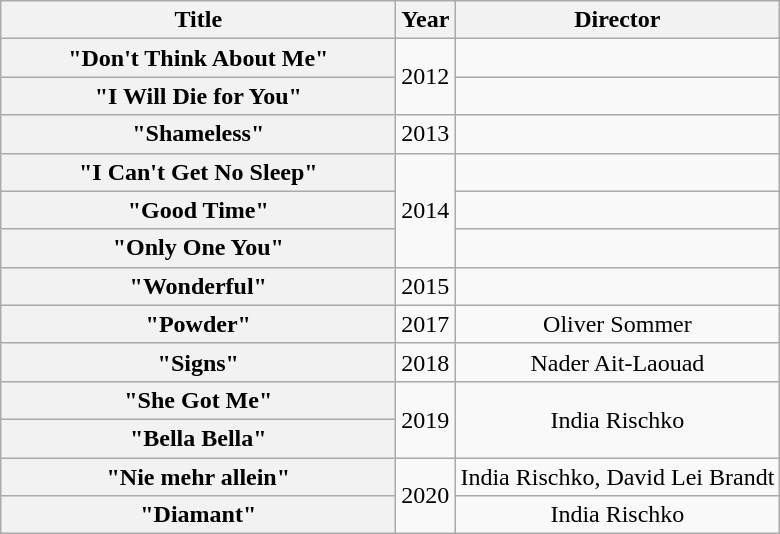<table class="wikitable plainrowheaders" style="text-align:center;">
<tr>
<th scope="col" style="width:16em;">Title</th>
<th scope="col" style="width:1em;">Year</th>
<th scope="col">Director</th>
</tr>
<tr>
<th scope="row">"Don't Think About Me"</th>
<td rowspan="2">2012</td>
<td></td>
</tr>
<tr>
<th scope="row">"I Will Die for You"</th>
<td></td>
</tr>
<tr>
<th scope="row">"Shameless"</th>
<td>2013</td>
<td></td>
</tr>
<tr>
<th scope="row">"I Can't Get No Sleep"</th>
<td rowspan="3">2014</td>
<td></td>
</tr>
<tr>
<th scope="row">"Good Time"</th>
<td></td>
</tr>
<tr>
<th scope="row">"Only One You"</th>
<td></td>
</tr>
<tr>
<th scope="row">"Wonderful"</th>
<td>2015</td>
<td></td>
</tr>
<tr>
<th scope="row">"Powder"</th>
<td>2017</td>
<td>Oliver Sommer</td>
</tr>
<tr>
<th scope="row">"Signs"</th>
<td>2018</td>
<td>Nader Ait-Laouad</td>
</tr>
<tr>
<th scope="row">"She Got Me"</th>
<td rowspan="2">2019</td>
<td rowspan="2">India Rischko</td>
</tr>
<tr>
<th scope="row">"Bella Bella"</th>
</tr>
<tr>
<th scope="row">"Nie mehr allein"</th>
<td rowspan="2">2020</td>
<td>India Rischko, David Lei Brandt</td>
</tr>
<tr>
<th scope="row">"Diamant"</th>
<td>India Rischko</td>
</tr>
</table>
